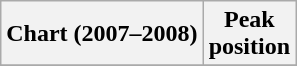<table class="wikitable sortable">
<tr>
<th align="left">Chart (2007–2008)</th>
<th align="center">Peak<br>position</th>
</tr>
<tr>
</tr>
</table>
